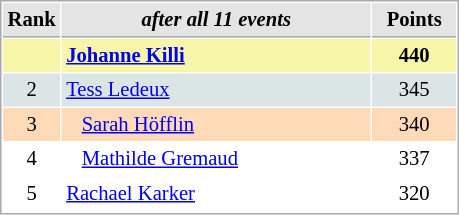<table cellspacing="1" cellpadding="3" style="border:1px solid #AAAAAA;font-size:86%">
<tr style="background-color: #E4E4E4;">
<th style="border-bottom:1px solid #AAAAAA; width: 10px;">Rank</th>
<th style="border-bottom:1px solid #AAAAAA; width: 200px;"><em>after all 11 events</em></th>
<th style="border-bottom:1px solid #AAAAAA; width: 50px;">Points</th>
</tr>
<tr style="background:#f7f6a8;">
<td align=center></td>
<td> <strong><a href='#'>Johanne Killi</a></strong></td>
<td align=center><strong>440</strong></td>
</tr>
<tr style="background:#dce5e5;">
<td align=center>2</td>
<td> <a href='#'>Tess Ledeux</a></td>
<td align=center>345</td>
</tr>
<tr style="background:#ffdab9;">
<td align=center>3</td>
<td>   <a href='#'>Sarah Höfflin</a></td>
<td align=center>340</td>
</tr>
<tr>
<td align=center>4</td>
<td>   <a href='#'>Mathilde Gremaud</a></td>
<td align=center>337</td>
</tr>
<tr>
<td align=center>5</td>
<td> <a href='#'>Rachael Karker</a></td>
<td align=center>320</td>
</tr>
<tr>
</tr>
</table>
